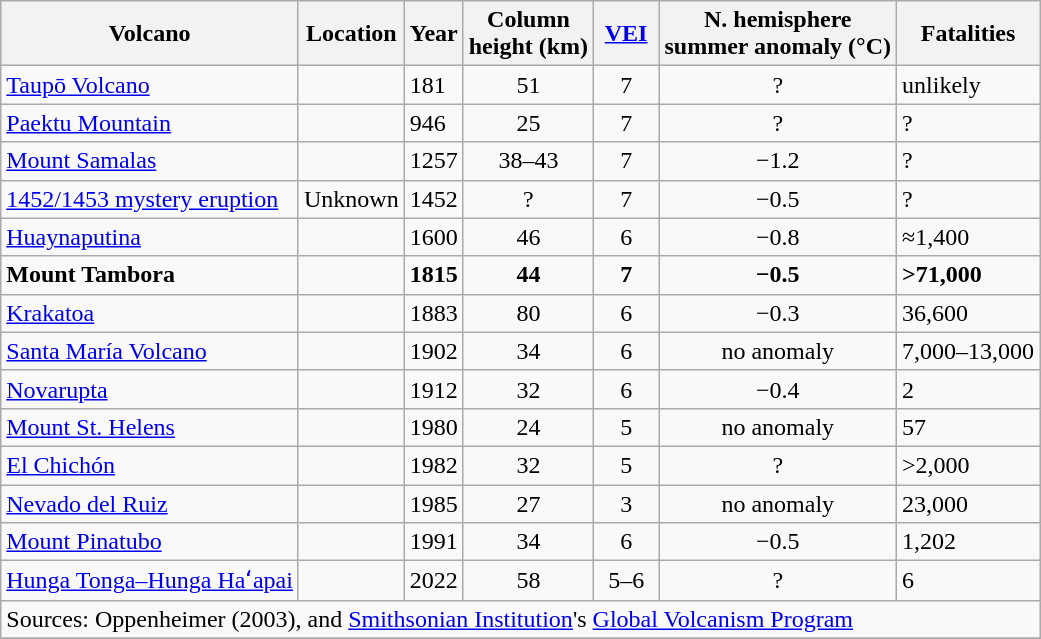<table class="wikitable sortable">
<tr>
<th>Volcano</th>
<th>Location</th>
<th>Year</th>
<th>Column<br>height (km)</th>
<th> <a href='#'>VEI</a> </th>
<th>N. hemisphere<br>summer anomaly (°C)</th>
<th>Fatalities</th>
</tr>
<tr>
<td><a href='#'>Taupō Volcano</a></td>
<td></td>
<td>181</td>
<td style="text-align:center;">51</td>
<td style="text-align:center;">7</td>
<td style="text-align:center;">?</td>
<td>unlikely</td>
</tr>
<tr>
<td><a href='#'>Paektu Mountain</a></td>
<td></td>
<td>946</td>
<td style="text-align:center;">25</td>
<td style="text-align:center;">7</td>
<td style="text-align:center;">?</td>
<td>?</td>
</tr>
<tr>
<td><a href='#'>Mount Samalas</a></td>
<td></td>
<td>1257</td>
<td style="text-align:center;">38–43</td>
<td style="text-align:center;">7</td>
<td style="text-align:center;">−1.2</td>
<td>?</td>
</tr>
<tr>
<td><a href='#'>1452/1453 mystery eruption</a></td>
<td>Unknown</td>
<td>1452</td>
<td style="text-align:center;">?</td>
<td style="text-align:center;">7</td>
<td style="text-align:center;">−0.5</td>
<td>?</td>
</tr>
<tr>
<td><a href='#'>Huaynaputina</a></td>
<td></td>
<td>1600</td>
<td style="text-align:center;">46</td>
<td style="text-align:center;">6</td>
<td style="text-align:center;">−0.8</td>
<td>≈1,400</td>
</tr>
<tr>
<td><strong>Mount Tambora</strong></td>
<td></td>
<td><strong>1815</strong></td>
<td style="text-align:center;"><strong>44</strong></td>
<td style="text-align:center;"><strong>7</strong></td>
<td style="text-align:center;"><strong>−0.5</strong></td>
<td><strong>>71,000</strong></td>
</tr>
<tr>
<td><a href='#'>Krakatoa</a></td>
<td></td>
<td>1883</td>
<td style="text-align:center;">80</td>
<td style="text-align:center;">6</td>
<td style="text-align:center;">−0.3</td>
<td>36,600</td>
</tr>
<tr>
<td><a href='#'>Santa María Volcano</a></td>
<td></td>
<td>1902</td>
<td style="text-align:center;">34</td>
<td style="text-align:center;">6</td>
<td style="text-align:center;">no anomaly</td>
<td>7,000–13,000</td>
</tr>
<tr>
<td><a href='#'>Novarupta</a></td>
<td></td>
<td>1912</td>
<td style="text-align:center;">32</td>
<td style="text-align:center;">6</td>
<td style="text-align:center;">−0.4</td>
<td>2</td>
</tr>
<tr>
<td><a href='#'>Mount St. Helens</a></td>
<td></td>
<td>1980</td>
<td style="text-align:center;">24</td>
<td style="text-align:center;">5</td>
<td style="text-align:center;">no anomaly</td>
<td>57</td>
</tr>
<tr>
<td><a href='#'>El Chichón</a></td>
<td></td>
<td>1982</td>
<td style="text-align:center;">32</td>
<td style="text-align:center;">5</td>
<td style="text-align:center;">?</td>
<td>>2,000</td>
</tr>
<tr>
<td><a href='#'>Nevado del Ruiz</a></td>
<td></td>
<td>1985</td>
<td style="text-align:center;">27</td>
<td style="text-align:center;">3</td>
<td style="text-align:center;">no anomaly</td>
<td>23,000</td>
</tr>
<tr>
<td><a href='#'>Mount Pinatubo</a></td>
<td></td>
<td>1991</td>
<td style="text-align:center;">34</td>
<td style="text-align:center;">6</td>
<td style="text-align:center;">−0.5</td>
<td>1,202</td>
</tr>
<tr>
<td><a href='#'>Hunga Tonga–Hunga Haʻapai</a></td>
<td></td>
<td>2022</td>
<td style="text-align:center;">58</td>
<td style="text-align:center;">5–6</td>
<td style="text-align:center;">?</td>
<td>6</td>
</tr>
<tr>
<td colspan=7><span>Sources: Oppenheimer (2003), and <a href='#'>Smithsonian Institution</a>'s <a href='#'>Global Volcanism Program</a></span></td>
</tr>
<tr>
</tr>
</table>
